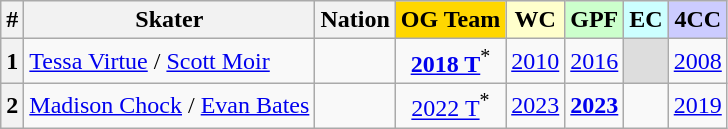<table class="wikitable sortable" style="text-align: center;">
<tr>
<th>#</th>
<th>Skater</th>
<th>Nation</th>
<th style="background-color: gold;">OG Team</th>
<th style="background-color: #ffc;">WC</th>
<th style="background-color: #cfc;">GPF</th>
<th style="background-color: #cff;">EC</th>
<th style="background-color: #ccf;">4CC</th>
</tr>
<tr>
<th>1</th>
<td style="text-align: left;"><a href='#'>Tessa Virtue</a> / <a href='#'>Scott Moir</a></td>
<td></td>
<td><strong><a href='#'>2018 T</a></strong><sup>*</sup></td>
<td><a href='#'>2010</a></td>
<td><a href='#'>2016</a></td>
<td style="background-color: #ddd;"></td>
<td><a href='#'>2008</a></td>
</tr>
<tr>
<th>2</th>
<td><a href='#'>Madison Chock</a> / <a href='#'>Evan Bates</a></td>
<td></td>
<td><a href='#'>2022 T</a><sup>*</sup></td>
<td><a href='#'>2023</a></td>
<td><a href='#'><strong>2023</strong></a></td>
<td></td>
<td><a href='#'>2019</a></td>
</tr>
</table>
